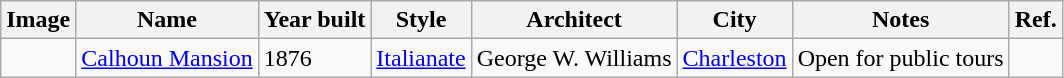<table class="sortable wikitable">
<tr>
<th>Image</th>
<th>Name</th>
<th>Year built</th>
<th>Style</th>
<th>Architect</th>
<th>City</th>
<th>Notes</th>
<th>Ref.</th>
</tr>
<tr>
<td style="text-align:center;"><br><small></small></td>
<td><a href='#'>Calhoun Mansion</a></td>
<td>1876</td>
<td><a href='#'>Italianate</a></td>
<td>George W. Williams</td>
<td><a href='#'>Charleston</a></td>
<td>Open for public tours</td>
<td></td>
</tr>
</table>
